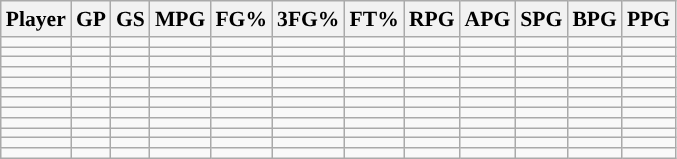<table class="wikitable sortable" style="font-size: 90%">
<tr>
<th>Player</th>
<th>GP</th>
<th>GS</th>
<th>MPG</th>
<th>FG%</th>
<th>3FG%</th>
<th>FT%</th>
<th>RPG</th>
<th>APG</th>
<th>SPG</th>
<th>BPG</th>
<th>PPG</th>
</tr>
<tr>
<td></td>
<td></td>
<td></td>
<td></td>
<td></td>
<td></td>
<td></td>
<td></td>
<td></td>
<td></td>
<td></td>
<td></td>
</tr>
<tr>
<td></td>
<td></td>
<td></td>
<td></td>
<td></td>
<td></td>
<td></td>
<td></td>
<td></td>
<td></td>
<td></td>
<td></td>
</tr>
<tr>
<td></td>
<td></td>
<td></td>
<td></td>
<td></td>
<td></td>
<td></td>
<td></td>
<td></td>
<td></td>
<td></td>
<td></td>
</tr>
<tr>
<td></td>
<td></td>
<td></td>
<td></td>
<td></td>
<td></td>
<td></td>
<td></td>
<td></td>
<td></td>
<td></td>
<td></td>
</tr>
<tr>
<td></td>
<td></td>
<td></td>
<td></td>
<td></td>
<td></td>
<td></td>
<td></td>
<td></td>
<td></td>
<td></td>
<td></td>
</tr>
<tr>
<td></td>
<td></td>
<td></td>
<td></td>
<td></td>
<td></td>
<td></td>
<td></td>
<td></td>
<td></td>
<td></td>
<td></td>
</tr>
<tr>
<td></td>
<td></td>
<td></td>
<td></td>
<td></td>
<td></td>
<td></td>
<td></td>
<td></td>
<td></td>
<td></td>
<td></td>
</tr>
<tr>
<td></td>
<td></td>
<td></td>
<td></td>
<td></td>
<td></td>
<td></td>
<td></td>
<td></td>
<td></td>
<td></td>
<td></td>
</tr>
<tr>
<td></td>
<td></td>
<td></td>
<td></td>
<td></td>
<td></td>
<td></td>
<td></td>
<td></td>
<td></td>
<td></td>
<td></td>
</tr>
<tr>
<td></td>
<td></td>
<td></td>
<td></td>
<td></td>
<td></td>
<td></td>
<td></td>
<td></td>
<td></td>
<td></td>
<td></td>
</tr>
<tr>
<td></td>
<td></td>
<td></td>
<td></td>
<td></td>
<td></td>
<td></td>
<td></td>
<td></td>
<td></td>
<td></td>
<td></td>
</tr>
<tr>
<td></td>
<td></td>
<td></td>
<td></td>
<td></td>
<td></td>
<td></td>
<td></td>
<td></td>
<td></td>
<td></td>
<td></td>
</tr>
</table>
